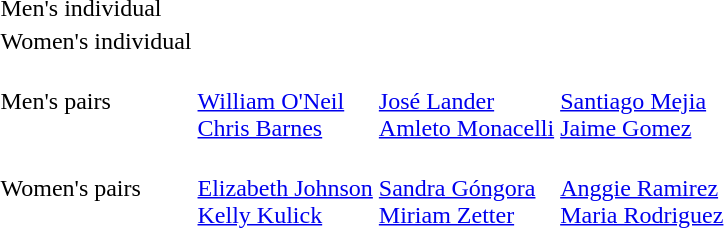<table>
<tr>
<td rowspan=2>Men's individual<br></td>
<td rowspan=2></td>
<td rowspan=2></td>
<td></td>
</tr>
<tr>
<td></td>
</tr>
<tr>
<td rowspan=2>Women's individual<br></td>
<td rowspan=2></td>
<td rowspan=2></td>
<td></td>
</tr>
<tr>
<td></td>
</tr>
<tr>
<td>Men's pairs<br></td>
<td><br><a href='#'>William O'Neil</a><br><a href='#'>Chris Barnes</a></td>
<td><br><a href='#'>José Lander</a><br><a href='#'>Amleto Monacelli</a></td>
<td><br><a href='#'>Santiago Mejia</a><br><a href='#'>Jaime Gomez</a></td>
</tr>
<tr>
<td>Women's pairs<br></td>
<td><br><a href='#'>Elizabeth Johnson</a><br><a href='#'>Kelly Kulick</a></td>
<td><br><a href='#'>Sandra Góngora</a><br><a href='#'>Miriam Zetter</a></td>
<td><br><a href='#'>Anggie Ramirez</a><br><a href='#'>Maria Rodriguez</a></td>
</tr>
</table>
